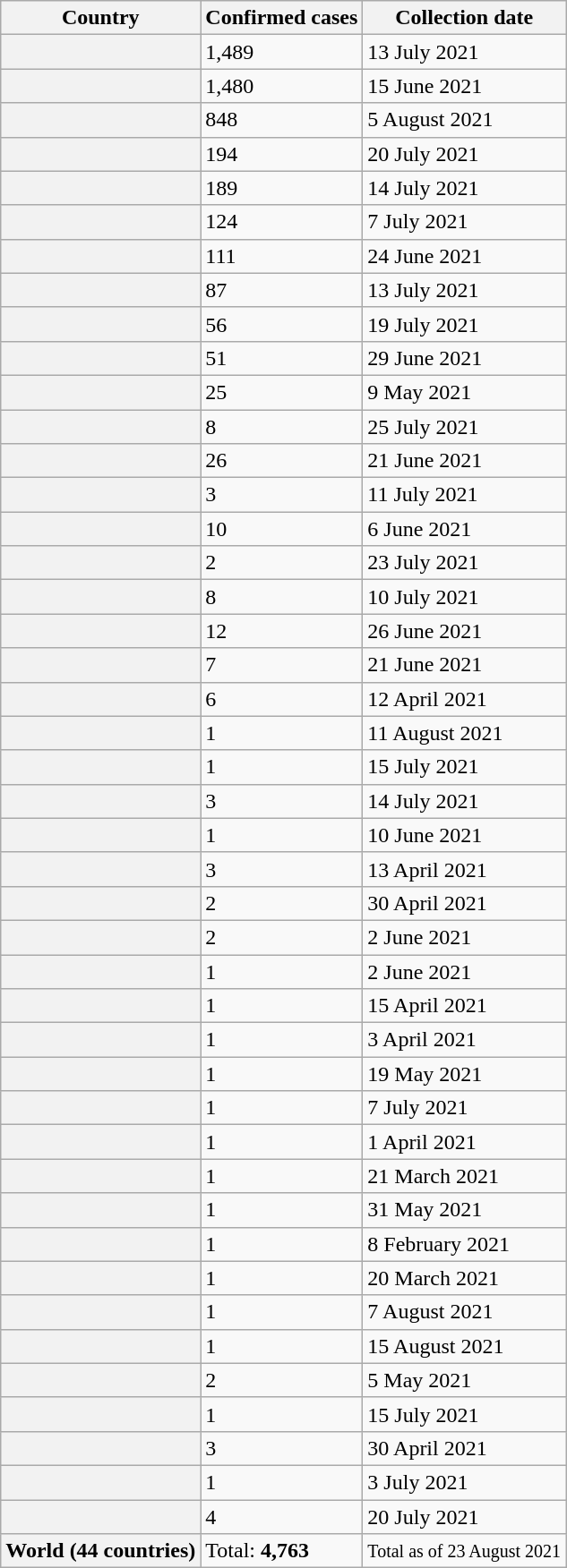<table class="wikitable sortable plainrowheaders">
<tr>
<th scope="col">Country</th>
<th scope="col">Confirmed cases</th>
<th scope="col">Collection date</th>
</tr>
<tr>
<th scope="row"></th>
<td>1,489</td>
<td>13 July 2021</td>
</tr>
<tr>
<th scope="row"></th>
<td>1,480</td>
<td>15 June 2021</td>
</tr>
<tr>
<th scope="row"></th>
<td>848</td>
<td>5 August 2021</td>
</tr>
<tr>
<th scope="row"></th>
<td>194</td>
<td>20 July 2021</td>
</tr>
<tr>
<th scope="row"></th>
<td>189</td>
<td>14 July 2021</td>
</tr>
<tr>
<th scope="row"></th>
<td>124</td>
<td>7 July 2021</td>
</tr>
<tr>
<th scope="row"></th>
<td>111</td>
<td>24 June 2021</td>
</tr>
<tr>
<th scope="row"></th>
<td>87</td>
<td>13 July 2021</td>
</tr>
<tr>
<th scope="row"></th>
<td>56</td>
<td>19 July 2021</td>
</tr>
<tr>
<th scope="row"></th>
<td>51</td>
<td>29 June 2021</td>
</tr>
<tr>
<th scope="row"></th>
<td>25</td>
<td>9 May 2021</td>
</tr>
<tr>
<th scope="row"></th>
<td>8</td>
<td>25 July 2021</td>
</tr>
<tr>
<th scope="row"></th>
<td>26</td>
<td>21 June 2021</td>
</tr>
<tr>
<th scope="row"></th>
<td>3</td>
<td>11 July 2021</td>
</tr>
<tr>
<th scope="row"></th>
<td>10</td>
<td>6 June 2021</td>
</tr>
<tr>
<th scope="row"></th>
<td>2</td>
<td>23 July 2021</td>
</tr>
<tr>
<th scope="row"></th>
<td>8</td>
<td>10 July 2021</td>
</tr>
<tr>
<th scope="row"></th>
<td>12</td>
<td>26 June 2021</td>
</tr>
<tr>
<th scope="row"></th>
<td>7</td>
<td>21 June 2021</td>
</tr>
<tr>
<th scope="row"></th>
<td>6</td>
<td>12 April 2021</td>
</tr>
<tr>
<th scope="row"></th>
<td>1</td>
<td>11 August 2021</td>
</tr>
<tr>
<th scope="row"></th>
<td>1</td>
<td>15 July 2021</td>
</tr>
<tr>
<th scope="row"></th>
<td>3</td>
<td>14 July 2021</td>
</tr>
<tr>
<th scope="row"></th>
<td>1</td>
<td>10 June 2021</td>
</tr>
<tr>
<th scope="row"></th>
<td>3</td>
<td>13 April 2021</td>
</tr>
<tr>
<th scope="row"></th>
<td>2</td>
<td>30 April 2021</td>
</tr>
<tr>
<th scope="row"></th>
<td>2</td>
<td>2 June 2021</td>
</tr>
<tr>
<th scope="row"></th>
<td>1</td>
<td>2 June 2021</td>
</tr>
<tr>
<th scope="row"></th>
<td>1</td>
<td>15 April 2021</td>
</tr>
<tr>
<th scope="row"></th>
<td>1</td>
<td>3 April 2021</td>
</tr>
<tr>
<th scope="row"></th>
<td>1</td>
<td>19 May 2021</td>
</tr>
<tr>
<th scope="row"></th>
<td>1</td>
<td>7 July 2021</td>
</tr>
<tr>
<th scope="row"></th>
<td>1</td>
<td>1 April 2021</td>
</tr>
<tr>
<th scope="row"></th>
<td>1</td>
<td>21 March 2021</td>
</tr>
<tr>
<th scope="row"></th>
<td>1</td>
<td>31 May 2021</td>
</tr>
<tr>
<th scope="row"></th>
<td>1</td>
<td>8 February 2021</td>
</tr>
<tr>
<th scope="row"></th>
<td>1</td>
<td>20 March 2021</td>
</tr>
<tr>
<th scope="row"></th>
<td>1</td>
<td>7 August 2021</td>
</tr>
<tr>
<th scope="row"></th>
<td>1</td>
<td>15 August 2021</td>
</tr>
<tr>
<th scope="row"></th>
<td>2</td>
<td>5 May 2021</td>
</tr>
<tr>
<th scope="row"></th>
<td>1</td>
<td>15 July 2021</td>
</tr>
<tr>
<th scope="row"></th>
<td>3</td>
<td>30 April 2021</td>
</tr>
<tr>
<th scope="row"></th>
<td>1</td>
<td>3 July 2021</td>
</tr>
<tr>
<th scope="row"></th>
<td>4</td>
<td>20 July 2021</td>
</tr>
<tr class="sortbottom">
<th scope="row"><strong>World</strong> (44 countries)</th>
<td>Total: <strong>4,763</strong></td>
<td><small>Total as of 23 August 2021</small></td>
</tr>
</table>
